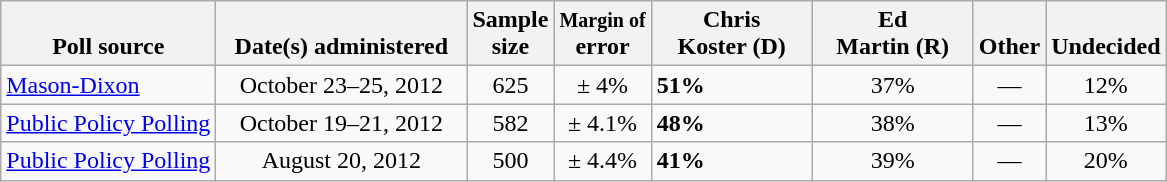<table class="wikitable">
<tr valign= bottom>
<th>Poll source</th>
<th style="width:160px;">Date(s) administered</th>
<th class=small>Sample<br>size</th>
<th><small>Margin of</small><br>error</th>
<th width=100px>Chris<br>Koster (D)</th>
<th width=100px>Ed<br>Martin (R)</th>
<th>Other</th>
<th>Undecided</th>
</tr>
<tr>
<td><a href='#'>Mason-Dixon</a></td>
<td align=center>October 23–25, 2012</td>
<td align=center>625</td>
<td align=center>± 4%</td>
<td><strong>51%</strong></td>
<td align=center>37%</td>
<td align=center>—</td>
<td align=center>12%</td>
</tr>
<tr>
<td><a href='#'>Public Policy Polling</a></td>
<td align=center>October 19–21, 2012</td>
<td align=center>582</td>
<td align=center>± 4.1%</td>
<td><strong>48%</strong></td>
<td align=center>38%</td>
<td align=center>—</td>
<td align=center>13%</td>
</tr>
<tr>
<td><a href='#'>Public Policy Polling</a></td>
<td align=center>August 20, 2012</td>
<td align=center>500</td>
<td align=center>± 4.4%</td>
<td><strong>41%</strong></td>
<td align=center>39%</td>
<td align=center>—</td>
<td align=center>20%</td>
</tr>
</table>
